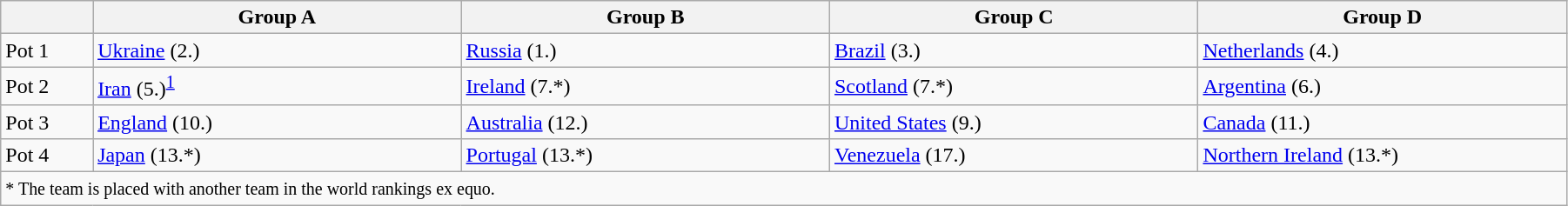<table class="wikitable" style="width:95%">
<tr>
<th width=5%></th>
<th width=20%><strong>Group A</strong></th>
<th width=20%><strong>Group B</strong></th>
<th width=20%><strong>Group C</strong></th>
<th width=20%><strong>Group D</strong></th>
</tr>
<tr>
<td>Pot 1</td>
<td> <a href='#'>Ukraine</a> (2.)</td>
<td> <a href='#'>Russia</a> (1.)</td>
<td> <a href='#'>Brazil</a> (3.)</td>
<td> <a href='#'>Netherlands</a> (4.)</td>
</tr>
<tr>
<td>Pot 2</td>
<td> <a href='#'>Iran</a> (5.)<sup><a href='#'>1</a></sup></td>
<td> <a href='#'>Ireland</a> (7.*)</td>
<td> <a href='#'>Scotland</a> (7.*)</td>
<td> <a href='#'>Argentina</a> (6.)</td>
</tr>
<tr>
<td>Pot 3</td>
<td> <a href='#'>England</a> (10.)</td>
<td> <a href='#'>Australia</a> (12.)</td>
<td> <a href='#'>United States</a> (9.)</td>
<td> <a href='#'>Canada</a> (11.)</td>
</tr>
<tr>
<td>Pot 4</td>
<td> <a href='#'>Japan</a> (13.*)</td>
<td> <a href='#'>Portugal</a> (13.*)</td>
<td> <a href='#'>Venezuela</a> (17.)</td>
<td> <a href='#'>Northern Ireland</a> (13.*)</td>
</tr>
<tr>
<td colspan="5"><small>* The team is placed with another team in the world rankings ex equo.</small></td>
</tr>
</table>
